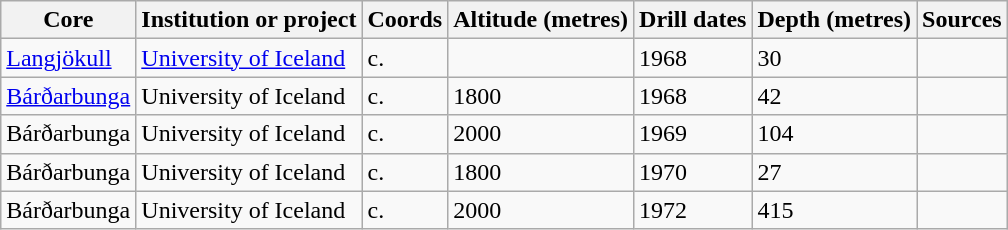<table class="wikitable sortable">
<tr>
<th>Core</th>
<th>Institution or project</th>
<th>Coords</th>
<th>Altitude (metres)</th>
<th>Drill dates</th>
<th>Depth (metres)</th>
<th>Sources</th>
</tr>
<tr>
<td><a href='#'>Langjökull</a></td>
<td><a href='#'>University of Iceland</a></td>
<td>c. </td>
<td></td>
<td>1968</td>
<td>30</td>
<td></td>
</tr>
<tr>
<td><a href='#'>Bárðarbunga</a></td>
<td>University of Iceland</td>
<td>c. </td>
<td>1800</td>
<td>1968</td>
<td>42</td>
<td></td>
</tr>
<tr>
<td>Bárðarbunga</td>
<td>University of Iceland</td>
<td>c. </td>
<td>2000</td>
<td>1969</td>
<td>104</td>
<td></td>
</tr>
<tr>
<td>Bárðarbunga</td>
<td>University of Iceland</td>
<td>c. </td>
<td>1800</td>
<td>1970</td>
<td>27</td>
<td></td>
</tr>
<tr>
<td>Bárðarbunga</td>
<td>University of Iceland</td>
<td>c. </td>
<td>2000</td>
<td>1972</td>
<td>415</td>
<td></td>
</tr>
</table>
